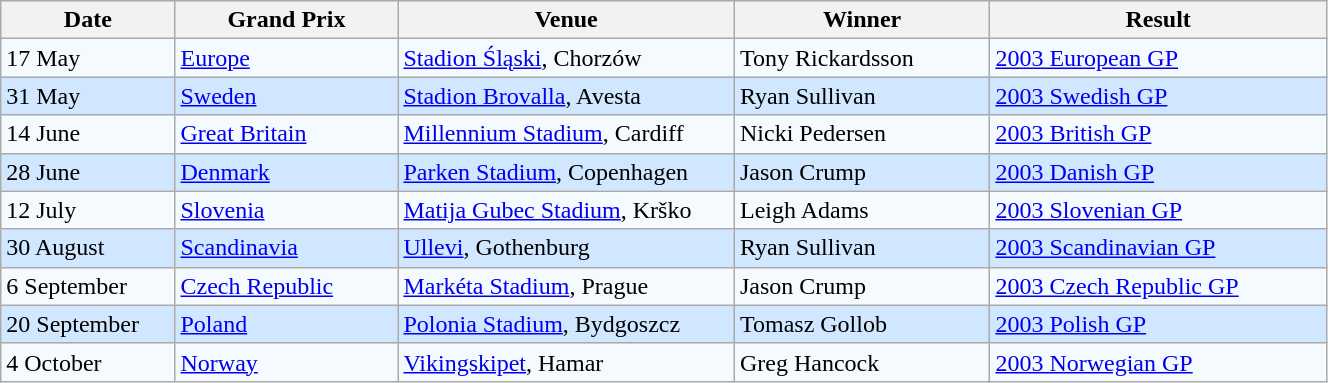<table class="wikitable" width=70% style="border-collapse:collapse">
<tr align=left style="background:#efefef;">
<th width=100>Date</th>
<th width=130>Grand Prix</th>
<th width=200>Venue</th>
<th width=150>Winner</th>
<th width=200>Result</th>
</tr>
<tr align=left style="background:#F5FAFF;">
<td>17 May</td>
<td><a href='#'>Europe</a></td>
<td><a href='#'>Stadion Śląski</a>, Chorzów</td>
<td>Tony Rickardsson </td>
<td><a href='#'>2003 European GP</a></td>
</tr>
<tr align=left style="background:#D0E7FF;">
<td>31 May</td>
<td><a href='#'>Sweden</a></td>
<td><a href='#'>Stadion Brovalla</a>, Avesta</td>
<td>Ryan Sullivan </td>
<td><a href='#'>2003 Swedish GP</a></td>
</tr>
<tr align=left style="background:#F5FAFF;">
<td>14 June</td>
<td> <a href='#'>Great Britain</a></td>
<td><a href='#'>Millennium Stadium</a>, Cardiff</td>
<td>Nicki Pedersen </td>
<td><a href='#'>2003 British GP</a></td>
</tr>
<tr align=left style="background:#D0E7FF;">
<td>28 June</td>
<td><a href='#'>Denmark</a></td>
<td><a href='#'>Parken Stadium</a>, Copenhagen</td>
<td>Jason Crump </td>
<td><a href='#'>2003 Danish GP</a></td>
</tr>
<tr align=left style="background:#F5FAFF;">
<td>12 July</td>
<td><a href='#'>Slovenia</a></td>
<td><a href='#'>Matija Gubec Stadium</a>, Krško</td>
<td>Leigh Adams </td>
<td><a href='#'>2003 Slovenian GP</a></td>
</tr>
<tr align=left style="background:#D0E7FF;">
<td>30 August</td>
<td><a href='#'>Scandinavia</a></td>
<td><a href='#'>Ullevi</a>, Gothenburg</td>
<td>Ryan Sullivan </td>
<td><a href='#'>2003 Scandinavian GP</a></td>
</tr>
<tr align=left style="background:#F5FAFF;">
<td>6 September</td>
<td><a href='#'>Czech Republic</a></td>
<td><a href='#'>Markéta Stadium</a>, Prague</td>
<td>Jason Crump </td>
<td><a href='#'>2003 Czech Republic GP</a></td>
</tr>
<tr align=left style="background:#D0E7FF;">
<td>20 September</td>
<td><a href='#'>Poland</a></td>
<td><a href='#'>Polonia Stadium</a>, Bydgoszcz</td>
<td>Tomasz Gollob </td>
<td><a href='#'>2003 Polish GP</a></td>
</tr>
<tr align=left style="background:#F5FAFF;">
<td>4 October</td>
<td><a href='#'>Norway</a></td>
<td><a href='#'>Vikingskipet</a>, Hamar</td>
<td>Greg Hancock </td>
<td><a href='#'>2003 Norwegian GP</a></td>
</tr>
</table>
